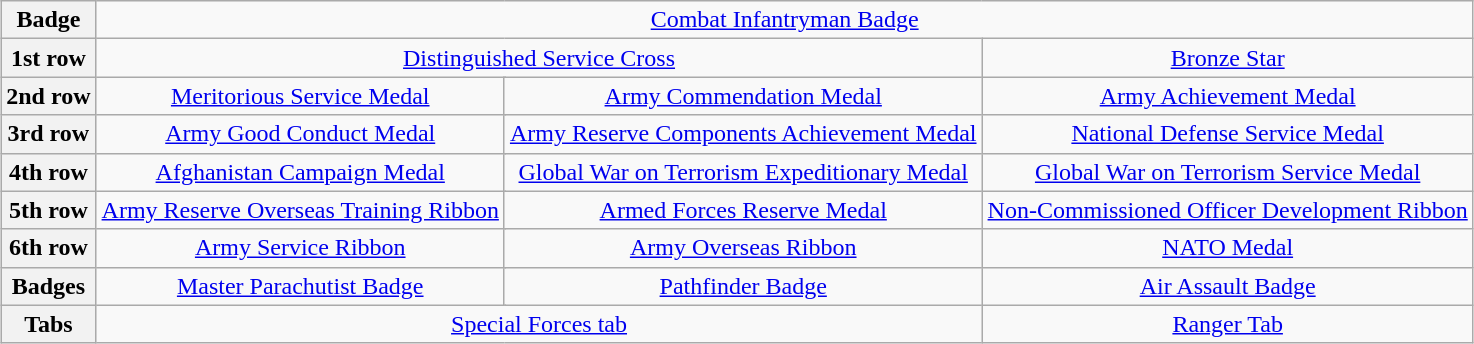<table class="wikitable" style="margin:1em auto;">
<tr>
<th>Badge</th>
<td colspan="12" align="center"><a href='#'>Combat Infantryman Badge</a></td>
</tr>
<tr>
<th>1st row</th>
<td colspan="8" align="center"><a href='#'>Distinguished Service Cross</a></td>
<td colspan="8" align="center"><a href='#'>Bronze Star</a></td>
</tr>
<tr>
<th>2nd row</th>
<td colspan="4" align="center"><a href='#'>Meritorious Service Medal</a> <br></td>
<td colspan="4" align="center"><a href='#'>Army Commendation Medal</a></td>
<td colspan="4" align="center"><a href='#'>Army Achievement Medal</a></td>
</tr>
<tr>
<th>3rd row</th>
<td colspan="4" align="center"><a href='#'>Army Good Conduct Medal</a> <br></td>
<td colspan="4" align="center"><a href='#'>Army Reserve Components Achievement Medal</a> <br></td>
<td colspan="4" align="center"><a href='#'>National Defense Service Medal</a> <br></td>
</tr>
<tr>
<th>4th row</th>
<td colspan="4" align="center"><a href='#'>Afghanistan Campaign Medal</a></td>
<td colspan="4" align="center"><a href='#'>Global War on Terrorism Expeditionary Medal</a></td>
<td colspan="4" align="center"><a href='#'>Global War on Terrorism Service Medal</a></td>
</tr>
<tr>
<th>5th row</th>
<td colspan="4" align="center"><a href='#'>Army Reserve Overseas Training Ribbon</a> <br></td>
<td colspan="4" align="center"><a href='#'>Armed Forces Reserve Medal</a> <br></td>
<td colspan="4" align="center"><a href='#'>Non-Commissioned Officer Development Ribbon</a> <br></td>
</tr>
<tr>
<th>6th row</th>
<td colspan="4" align="center"><a href='#'>Army Service Ribbon</a></td>
<td colspan="4" align="center"><a href='#'>Army Overseas Ribbon</a></td>
<td colspan="4" align="center"><a href='#'>NATO Medal</a> <br></td>
</tr>
<tr>
<th>Badges</th>
<td colspan="4" align="center"><a href='#'>Master Parachutist Badge</a></td>
<td colspan="4" align="center"><a href='#'>Pathfinder Badge</a></td>
<td colspan="4" align="center"><a href='#'>Air Assault Badge</a></td>
</tr>
<tr>
<th>Tabs</th>
<td colspan="8" align="center"><a href='#'>Special Forces tab</a></td>
<td colspan="8" align="center"><a href='#'>Ranger Tab</a></td>
</tr>
</table>
